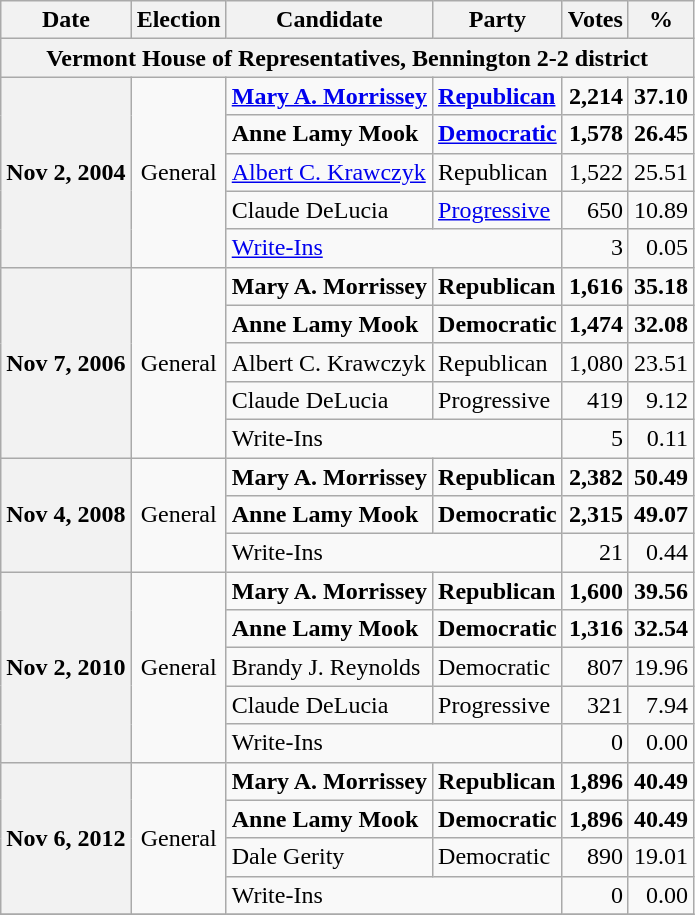<table class="wikitable">
<tr>
<th>Date</th>
<th>Election</th>
<th>Candidate</th>
<th>Party</th>
<th>Votes</th>
<th>%</th>
</tr>
<tr>
<th colspan="6">Vermont House of Representatives, Bennington 2-2 district</th>
</tr>
<tr>
<th rowspan="5">Nov 2, 2004</th>
<td rowspan="5" align="center">General</td>
<td><strong><a href='#'>Mary A. Morrissey</a></strong></td>
<td><strong><a href='#'>Republican</a></strong></td>
<td align="right"><strong>2,214</strong></td>
<td align="right"><strong>37.10</strong></td>
</tr>
<tr>
<td><strong>Anne Lamy Mook</strong></td>
<td><strong><a href='#'>Democratic</a></strong></td>
<td align="right"><strong>1,578</strong></td>
<td align="right"><strong>26.45</strong></td>
</tr>
<tr>
<td><a href='#'>Albert C. Krawczyk</a></td>
<td>Republican</td>
<td align="right">1,522</td>
<td align="right">25.51</td>
</tr>
<tr>
<td>Claude DeLucia</td>
<td><a href='#'>Progressive</a></td>
<td align="right">650</td>
<td align="right">10.89</td>
</tr>
<tr>
<td colspan="2"><a href='#'>Write-Ins</a></td>
<td align="right">3</td>
<td align="right">0.05</td>
</tr>
<tr>
<th rowspan="5">Nov 7, 2006</th>
<td rowspan="5" align="center">General</td>
<td><strong>Mary A. Morrissey</strong></td>
<td><strong>Republican</strong></td>
<td align="right"><strong>1,616</strong></td>
<td align="right"><strong>35.18</strong></td>
</tr>
<tr>
<td><strong>Anne Lamy Mook</strong></td>
<td><strong>Democratic</strong></td>
<td align="right"><strong>1,474</strong></td>
<td align="right"><strong>32.08</strong></td>
</tr>
<tr>
<td>Albert C. Krawczyk</td>
<td>Republican</td>
<td align="right">1,080</td>
<td align="right">23.51</td>
</tr>
<tr>
<td>Claude DeLucia</td>
<td>Progressive</td>
<td align="right">419</td>
<td align="right">9.12</td>
</tr>
<tr>
<td colspan="2">Write-Ins</td>
<td align="right">5</td>
<td align="right">0.11</td>
</tr>
<tr>
<th rowspan="3">Nov 4, 2008</th>
<td rowspan="3" align="center">General</td>
<td><strong>Mary A. Morrissey</strong></td>
<td><strong>Republican</strong></td>
<td align="right"><strong>2,382</strong></td>
<td align="right"><strong>50.49</strong></td>
</tr>
<tr>
<td><strong>Anne Lamy Mook</strong></td>
<td><strong>Democratic</strong></td>
<td align="right"><strong>2,315</strong></td>
<td align="right"><strong>49.07</strong></td>
</tr>
<tr>
<td colspan="2">Write-Ins</td>
<td align="right">21</td>
<td align="right">0.44</td>
</tr>
<tr>
<th rowspan="5">Nov 2, 2010</th>
<td rowspan="5" align="center">General</td>
<td><strong>Mary A. Morrissey</strong></td>
<td><strong>Republican</strong></td>
<td align="right"><strong>1,600</strong></td>
<td align="right"><strong>39.56</strong></td>
</tr>
<tr>
<td><strong>Anne Lamy Mook</strong></td>
<td><strong>Democratic</strong></td>
<td align="right"><strong>1,316</strong></td>
<td align="right"><strong>32.54</strong></td>
</tr>
<tr>
<td>Brandy J. Reynolds</td>
<td>Democratic</td>
<td align="right">807</td>
<td align="right">19.96</td>
</tr>
<tr>
<td>Claude DeLucia</td>
<td>Progressive</td>
<td align="right">321</td>
<td align="right">7.94</td>
</tr>
<tr>
<td colspan="2">Write-Ins</td>
<td align="right">0</td>
<td align="right">0.00</td>
</tr>
<tr>
<th rowspan="4">Nov 6, 2012</th>
<td rowspan="4" align="center">General</td>
<td><strong>Mary A. Morrissey</strong></td>
<td><strong>Republican</strong></td>
<td align="right"><strong>1,896</strong></td>
<td align="right"><strong>40.49</strong></td>
</tr>
<tr>
<td><strong>Anne Lamy Mook</strong></td>
<td><strong>Democratic</strong></td>
<td align="right"><strong>1,896</strong></td>
<td align="right"><strong>40.49</strong></td>
</tr>
<tr>
<td>Dale Gerity</td>
<td>Democratic</td>
<td align="right">890</td>
<td align="right">19.01</td>
</tr>
<tr>
<td colspan="2">Write-Ins</td>
<td align="right">0</td>
<td align="right">0.00</td>
</tr>
<tr>
</tr>
</table>
